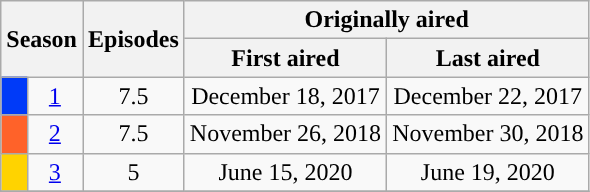<table class="wikitable" style="text-align:center;">
<tr>
<th colspan="2" rowspan="2">Season</th>
<th rowspan="2">Episodes</th>
<th colspan="2">Originally aired</th>
</tr>
<tr>
<th>First aired</th>
<th>Last aired</th>
</tr>
<tr>
<td style="background:#003AF8"></td>
<td><a href='#'>1</a></td>
<td>7.5</td>
<td>December 18, 2017</td>
<td>December 22, 2017</td>
</tr>
<tr>
<td style="background:#FF6229"></td>
<td><a href='#'>2</a></td>
<td>7.5</td>
<td>November 26, 2018</td>
<td>November 30, 2018</td>
</tr>
<tr>
<td style="background:#FFD300"></td>
<td><a href='#'>3</a></td>
<td>5</td>
<td>June 15, 2020</td>
<td>June 19, 2020</td>
</tr>
<tr>
</tr>
</table>
